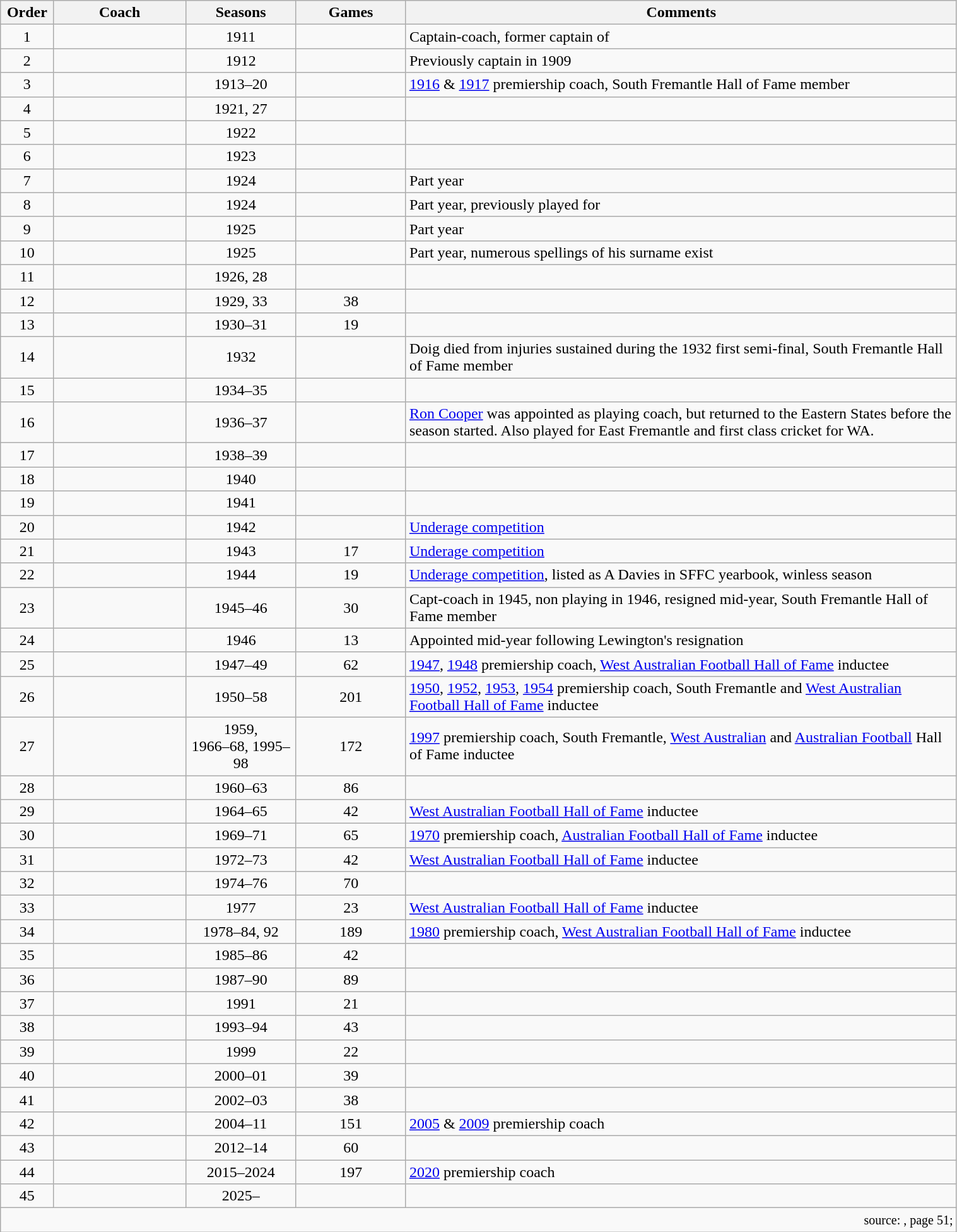<table class="wikitable sortable" style="width: 80%; align: center">
<tr>
<th style="width: 4%;">Order</th>
<th style="width: 12%;">Coach</th>
<th style="width: 10%;">Seasons</th>
<th style="width: 10%;">Games</th>
<th style="width: 50%;">Comments</th>
</tr>
<tr>
<td style="text-align: center">1</td>
<td></td>
<td style="text-align: center">1911</td>
<td style="text-align: center"></td>
<td>Captain-coach, former captain of </td>
</tr>
<tr>
<td style="text-align: center">2</td>
<td></td>
<td style="text-align: center">1912</td>
<td style="text-align: center"></td>
<td>Previously captain in 1909</td>
</tr>
<tr>
<td style="text-align: center">3</td>
<td></td>
<td style="text-align: center">1913–20</td>
<td style="text-align: center"></td>
<td><a href='#'>1916</a> & <a href='#'>1917</a> premiership coach, South Fremantle Hall of Fame member</td>
</tr>
<tr>
<td style="text-align: center">4</td>
<td></td>
<td style="text-align: center">1921, 27</td>
<td style="text-align: center"></td>
<td></td>
</tr>
<tr>
<td style="text-align: center">5</td>
<td></td>
<td style="text-align: center">1922</td>
<td style="text-align: center"></td>
<td></td>
</tr>
<tr>
<td style="text-align: center">6</td>
<td></td>
<td style="text-align: center">1923</td>
<td style="text-align: center"></td>
<td></td>
</tr>
<tr>
<td style="text-align: center">7</td>
<td></td>
<td style="text-align: center">1924</td>
<td style="text-align: center"></td>
<td>Part year</td>
</tr>
<tr>
<td style="text-align: center">8</td>
<td></td>
<td style="text-align: center">1924</td>
<td style="text-align: center"></td>
<td>Part year, previously played for </td>
</tr>
<tr>
<td style="text-align: center">9</td>
<td></td>
<td style="text-align: center">1925</td>
<td style="text-align: center"></td>
<td>Part year</td>
</tr>
<tr>
<td style="text-align: center">10</td>
<td></td>
<td style="text-align: center">1925</td>
<td style="text-align: center"></td>
<td>Part year, numerous spellings of his surname exist</td>
</tr>
<tr>
<td style="text-align: center">11</td>
<td></td>
<td style="text-align: center">1926, 28</td>
<td style="text-align: center"></td>
<td></td>
</tr>
<tr>
<td style="text-align: center">12</td>
<td></td>
<td style="text-align: center">1929, 33</td>
<td style="text-align: center">38</td>
<td></td>
</tr>
<tr>
<td style="text-align: center">13</td>
<td></td>
<td style="text-align: center">1930–31</td>
<td style="text-align: center">19</td>
<td></td>
</tr>
<tr>
<td style="text-align: center">14</td>
<td></td>
<td style="text-align: center">1932</td>
<td style="text-align: center"></td>
<td>Doig died from injuries sustained during the 1932 first semi-final, South Fremantle Hall of Fame member</td>
</tr>
<tr>
<td style="text-align: center">15</td>
<td></td>
<td style="text-align: center">1934–35</td>
<td style="text-align: center"></td>
<td></td>
</tr>
<tr>
<td style="text-align: center">16</td>
<td></td>
<td style="text-align: center">1936–37</td>
<td style="text-align: center"></td>
<td><a href='#'>Ron Cooper</a> was appointed as playing coach, but returned to the Eastern States before the season started. Also played for East Fremantle and first class cricket for WA.</td>
</tr>
<tr>
<td style="text-align: center">17</td>
<td></td>
<td style="text-align: center">1938–39</td>
<td style="text-align: center"></td>
<td></td>
</tr>
<tr>
<td style="text-align: center">18</td>
<td></td>
<td style="text-align: center">1940</td>
<td style="text-align: center"></td>
<td></td>
</tr>
<tr>
<td style="text-align: center">19</td>
<td></td>
<td style="text-align: center">1941</td>
<td style="text-align: center"></td>
<td></td>
</tr>
<tr>
<td style="text-align: center">20</td>
<td></td>
<td style="text-align: center">1942</td>
<td style="text-align: center"></td>
<td><a href='#'>Underage competition</a></td>
</tr>
<tr>
<td style="text-align: center">21</td>
<td></td>
<td style="text-align: center">1943</td>
<td style="text-align: center">17</td>
<td><a href='#'>Underage competition</a></td>
</tr>
<tr>
<td style="text-align: center">22</td>
<td></td>
<td style="text-align: center">1944</td>
<td style="text-align: center">19</td>
<td><a href='#'>Underage competition</a>, listed as A Davies in SFFC yearbook, winless season</td>
</tr>
<tr>
<td style="text-align: center">23</td>
<td></td>
<td style="text-align: center">1945–46</td>
<td style="text-align: center">30</td>
<td>Capt-coach in 1945, non playing in 1946, resigned mid-year, South Fremantle Hall of Fame member</td>
</tr>
<tr>
<td style="text-align: center">24</td>
<td></td>
<td style="text-align: center">1946</td>
<td style="text-align: center">13</td>
<td>Appointed mid-year following Lewington's resignation</td>
</tr>
<tr>
<td style="text-align: center">25</td>
<td></td>
<td style="text-align: center">1947–49</td>
<td style="text-align: center">62</td>
<td><a href='#'>1947</a>, <a href='#'>1948</a> premiership coach, <a href='#'>West Australian Football Hall of Fame</a> inductee</td>
</tr>
<tr>
<td style="text-align: center">26</td>
<td></td>
<td style="text-align: center">1950–58</td>
<td style="text-align: center">201</td>
<td><a href='#'>1950</a>, <a href='#'>1952</a>, <a href='#'>1953</a>, <a href='#'>1954</a> premiership coach, South Fremantle and <a href='#'>West Australian Football Hall of Fame</a> inductee</td>
</tr>
<tr>
<td style="text-align: center">27</td>
<td></td>
<td style="text-align: center">1959,<br>1966–68, 1995–98</td>
<td style="text-align: center">172</td>
<td><a href='#'>1997</a> premiership coach, South Fremantle, <a href='#'>West Australian</a> and <a href='#'>Australian Football</a> Hall of Fame inductee</td>
</tr>
<tr>
<td style="text-align: center">28</td>
<td></td>
<td style="text-align: center">1960–63</td>
<td style="text-align: center">86</td>
<td></td>
</tr>
<tr>
<td style="text-align: center">29</td>
<td></td>
<td style="text-align: center">1964–65</td>
<td style="text-align: center">42</td>
<td><a href='#'>West Australian Football Hall of Fame</a> inductee</td>
</tr>
<tr>
<td style="text-align: center">30</td>
<td></td>
<td style="text-align: center">1969–71</td>
<td style="text-align: center">65</td>
<td><a href='#'>1970</a> premiership coach, <a href='#'>Australian Football Hall of Fame</a> inductee</td>
</tr>
<tr>
<td style="text-align: center">31</td>
<td></td>
<td style="text-align: center">1972–73</td>
<td style="text-align: center">42</td>
<td><a href='#'>West Australian Football Hall of Fame</a> inductee</td>
</tr>
<tr>
<td style="text-align: center">32</td>
<td></td>
<td style="text-align: center">1974–76</td>
<td style="text-align: center">70</td>
<td></td>
</tr>
<tr>
<td style="text-align: center">33</td>
<td></td>
<td style="text-align: center">1977</td>
<td style="text-align: center">23</td>
<td><a href='#'>West Australian Football Hall of Fame</a> inductee</td>
</tr>
<tr>
<td style="text-align: center">34</td>
<td></td>
<td style="text-align: center">1978–84, 92</td>
<td style="text-align: center">189</td>
<td><a href='#'>1980</a> premiership coach, <a href='#'>West Australian Football Hall of Fame</a> inductee</td>
</tr>
<tr>
<td style="text-align: center">35</td>
<td></td>
<td style="text-align: center">1985–86</td>
<td style="text-align: center">42</td>
<td></td>
</tr>
<tr>
<td style="text-align: center">36</td>
<td></td>
<td style="text-align: center">1987–90</td>
<td style="text-align: center">89</td>
<td></td>
</tr>
<tr>
<td style="text-align: center">37</td>
<td></td>
<td style="text-align: center">1991</td>
<td style="text-align: center">21</td>
<td></td>
</tr>
<tr>
<td style="text-align: center">38</td>
<td></td>
<td style="text-align: center">1993–94</td>
<td style="text-align: center">43</td>
<td></td>
</tr>
<tr>
<td style="text-align: center">39</td>
<td></td>
<td style="text-align: center">1999</td>
<td style="text-align: center">22</td>
<td></td>
</tr>
<tr>
<td style="text-align: center">40</td>
<td></td>
<td style="text-align: center">2000–01</td>
<td style="text-align: center">39</td>
<td></td>
</tr>
<tr>
<td style="text-align: center">41</td>
<td></td>
<td style="text-align: center">2002–03</td>
<td style="text-align: center">38</td>
<td></td>
</tr>
<tr>
<td style="text-align: center">42</td>
<td></td>
<td style="text-align: center">2004–11</td>
<td style="text-align: center">151</td>
<td><a href='#'>2005</a> & <a href='#'>2009</a> premiership coach</td>
</tr>
<tr>
<td style="text-align: center">43</td>
<td></td>
<td style="text-align: center">2012–14</td>
<td style="text-align: center">60</td>
<td></td>
</tr>
<tr>
<td style="text-align: center">44</td>
<td></td>
<td style="text-align: center">2015–2024</td>
<td style="text-align: center">197</td>
<td><a href='#'>2020</a> premiership coach</td>
</tr>
<tr>
<td style="text-align: center">45</td>
<td></td>
<td style="text-align: center">2025–</td>
<td style="text-align: center"></td>
<td></td>
</tr>
<tr>
<td colspan=5 align="right"><small>source: , page 51; </small></td>
</tr>
</table>
